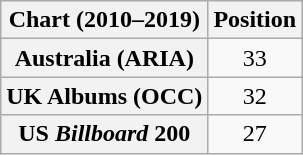<table class="wikitable sortable plainrowheaders" style="text-align:center">
<tr>
<th scope="col">Chart (2010–2019)</th>
<th scope="col">Position</th>
</tr>
<tr>
<th scope="row">Australia (ARIA)</th>
<td>33</td>
</tr>
<tr>
<th scope="row">UK Albums (OCC)</th>
<td>32</td>
</tr>
<tr>
<th scope="row">US <em>Billboard</em> 200</th>
<td>27</td>
</tr>
</table>
